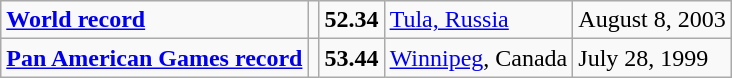<table class="wikitable">
<tr>
<td><strong><a href='#'>World record</a></strong></td>
<td></td>
<td><strong>52.34</strong></td>
<td><a href='#'>Tula, Russia</a></td>
<td>August 8, 2003</td>
</tr>
<tr>
<td><strong><a href='#'>Pan American Games record</a></strong></td>
<td></td>
<td><strong>53.44</strong></td>
<td><a href='#'>Winnipeg</a>, Canada</td>
<td>July 28, 1999</td>
</tr>
</table>
